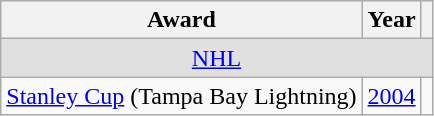<table class="wikitable">
<tr>
<th>Award</th>
<th>Year</th>
<th></th>
</tr>
<tr ALIGN="center" bgcolor="#e0e0e0">
<td colspan="3"><a href='#'>NHL</a></td>
</tr>
<tr>
<td><a href='#'>Stanley Cup</a> (Tampa Bay Lightning)</td>
<td><a href='#'>2004</a></td>
<td></td>
</tr>
</table>
